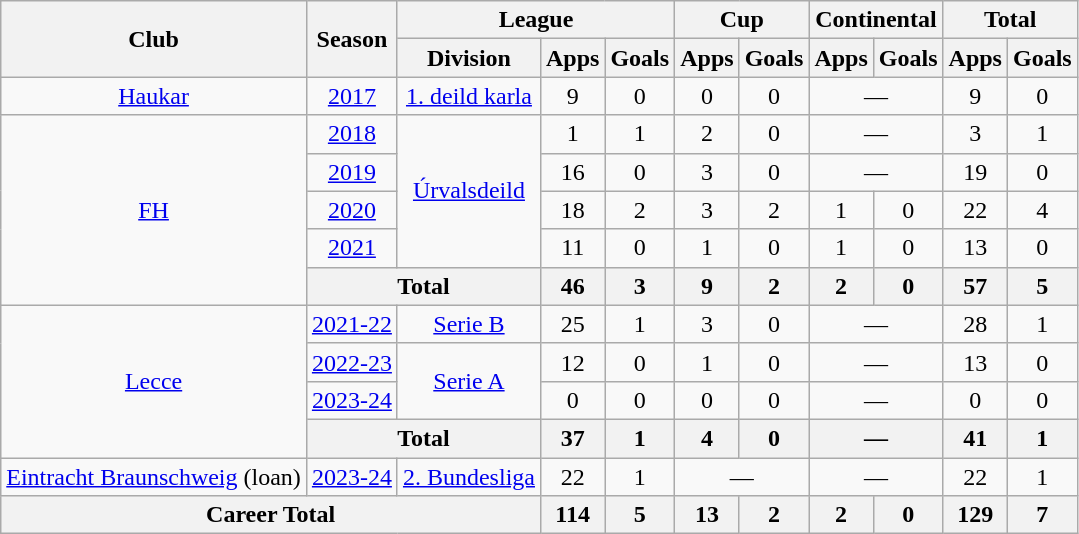<table class="wikitable" style="font-size:100%; text-align: center;">
<tr>
<th rowspan="2">Club</th>
<th rowspan="2">Season</th>
<th colspan="3">League</th>
<th colspan="2">Cup</th>
<th colspan="2">Continental</th>
<th colspan="2">Total</th>
</tr>
<tr>
<th>Division</th>
<th>Apps</th>
<th>Goals</th>
<th>Apps</th>
<th>Goals</th>
<th>Apps</th>
<th>Goals</th>
<th>Apps</th>
<th>Goals</th>
</tr>
<tr>
<td><a href='#'>Haukar</a></td>
<td><a href='#'>2017</a></td>
<td><a href='#'>1. deild karla</a></td>
<td>9</td>
<td>0</td>
<td>0</td>
<td>0</td>
<td colspan="2">—</td>
<td>9</td>
<td>0</td>
</tr>
<tr>
<td rowspan="5"><a href='#'>FH</a></td>
<td><a href='#'>2018</a></td>
<td rowspan="4"><a href='#'>Úrvalsdeild</a></td>
<td>1</td>
<td>1</td>
<td>2</td>
<td>0</td>
<td colspan="2">—</td>
<td>3</td>
<td>1</td>
</tr>
<tr>
<td><a href='#'>2019</a></td>
<td>16</td>
<td>0</td>
<td>3</td>
<td>0</td>
<td colspan="2">—</td>
<td>19</td>
<td>0</td>
</tr>
<tr>
<td><a href='#'>2020</a></td>
<td>18</td>
<td>2</td>
<td>3</td>
<td>2</td>
<td>1</td>
<td>0</td>
<td>22</td>
<td>4</td>
</tr>
<tr>
<td><a href='#'>2021</a></td>
<td>11</td>
<td>0</td>
<td>1</td>
<td>0</td>
<td>1</td>
<td>0</td>
<td>13</td>
<td>0</td>
</tr>
<tr>
<th colspan="2">Total</th>
<th>46</th>
<th>3</th>
<th>9</th>
<th>2</th>
<th>2</th>
<th>0</th>
<th>57</th>
<th>5</th>
</tr>
<tr>
<td rowspan="4"><a href='#'>Lecce</a></td>
<td><a href='#'>2021-22</a></td>
<td><a href='#'>Serie B</a></td>
<td>25</td>
<td>1</td>
<td>3</td>
<td>0</td>
<td colspan="2">—</td>
<td>28</td>
<td>1</td>
</tr>
<tr>
<td><a href='#'>2022-23</a></td>
<td rowspan="2"><a href='#'>Serie A</a></td>
<td>12</td>
<td>0</td>
<td>1</td>
<td>0</td>
<td colspan="2">—</td>
<td>13</td>
<td>0</td>
</tr>
<tr>
<td><a href='#'>2023-24</a></td>
<td>0</td>
<td>0</td>
<td>0</td>
<td>0</td>
<td colspan="2">—</td>
<td>0</td>
<td>0</td>
</tr>
<tr>
<th colspan="2">Total</th>
<th>37</th>
<th>1</th>
<th>4</th>
<th>0</th>
<th colspan="2">—</th>
<th>41</th>
<th>1</th>
</tr>
<tr>
<td><a href='#'>Eintracht Braunschweig</a> (loan)</td>
<td><a href='#'>2023-24</a></td>
<td><a href='#'>2. Bundesliga</a></td>
<td>22</td>
<td>1</td>
<td colspan="2">—</td>
<td colspan="2">—</td>
<td>22</td>
<td>1</td>
</tr>
<tr>
<th colspan="3">Career Total</th>
<th>114</th>
<th>5</th>
<th>13</th>
<th>2</th>
<th>2</th>
<th>0</th>
<th>129</th>
<th>7</th>
</tr>
</table>
